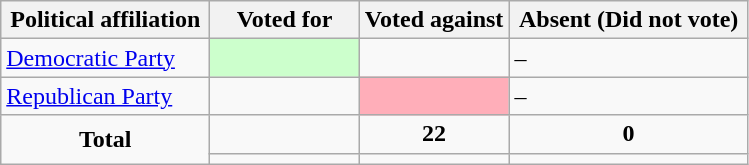<table class="wikitable">
<tr>
<th>Political affiliation</th>
<th style="width:20%;">Voted for</th>
<th style="width:20%;">Voted against</th>
<th>Absent (Did not vote)</th>
</tr>
<tr>
<td> <a href='#'>Democratic Party</a></td>
<td style="background-color:#CCFFCC;"></td>
<td></td>
<td>–</td>
</tr>
<tr>
<td> <a href='#'>Republican Party</a></td>
<td></td>
<td style="background-color:#FFAEB9;"></td>
<td>–</td>
</tr>
<tr>
<td style="text-align:center;" rowspan="2"><strong>Total </strong></td>
<td></td>
<td style="text-align:center;"><strong>22</strong></td>
<td style="text-align:center;"><strong>0</strong></td>
</tr>
<tr>
<td style="text-align:center;"></td>
<td style="text-align:center;"></td>
<td style="text-align:center;"></td>
</tr>
</table>
